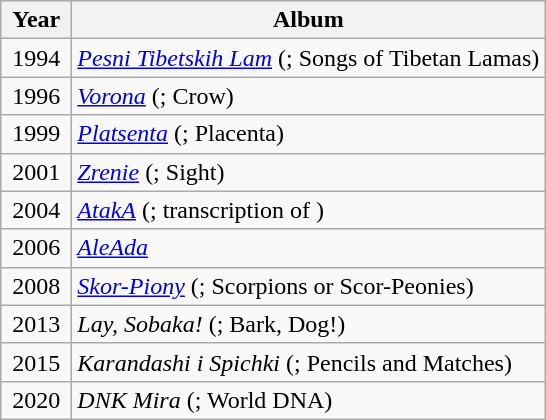<table class="wikitable">
<tr>
<th align="center" valign="top" width="40">Year</th>
<th align="left" valign="top">Album</th>
</tr>
<tr>
<td align="center" valign="center">1994</td>
<td valign="top"><em><a href='#'>Pesni Tibetskih Lam</a></em> (; Songs of Tibetan Lamas)</td>
</tr>
<tr>
<td align="center" valign="center">1996</td>
<td valign="top"><em><a href='#'>Vorona</a></em> (; Crow)</td>
</tr>
<tr>
<td align="center" valign="center">1999</td>
<td valign="top"><em><a href='#'>Platsenta</a></em> (; Placenta)</td>
</tr>
<tr>
<td align="center" valign="center">2001</td>
<td valign="top"><em><a href='#'>Zrenie</a></em> (; Sight)</td>
</tr>
<tr>
<td align="center" valign="center">2004</td>
<td valign="top"><em><a href='#'>AtakA</a></em> (; transcription of )</td>
</tr>
<tr>
<td align="center" valign="center">2006</td>
<td valign="top"><em><a href='#'>AleAda</a></em></td>
</tr>
<tr>
<td align="center" valign="center">2008</td>
<td valign="top"><em><a href='#'>Skor-Piony</a></em> (; Scorpions or Scor-Peonies)</td>
</tr>
<tr>
<td align="center" valign="center">2013</td>
<td valign="top"><em>Lay, Sobaka!</em> (; Bark, Dog!)</td>
</tr>
<tr>
<td align="center" valign="center">2015</td>
<td valign="top"><em>Karandashi i Spichki</em> (; Pencils and Matches)</td>
</tr>
<tr>
<td align="center" valign="center">2020</td>
<td valign="top"><em>DNK Mira</em> (; World DNA)</td>
</tr>
</table>
